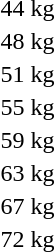<table>
<tr>
<td rowspan=2>44 kg</td>
<td rowspan=2></td>
<td rowspan=2></td>
<td></td>
</tr>
<tr>
<td></td>
</tr>
<tr>
<td rowspan=2>48 kg</td>
<td rowspan=2></td>
<td rowspan=2></td>
<td></td>
</tr>
<tr>
<td></td>
</tr>
<tr>
<td rowspan=2>51 kg</td>
<td rowspan=2></td>
<td rowspan=2></td>
<td></td>
</tr>
<tr>
<td></td>
</tr>
<tr>
<td rowspan=2>55 kg</td>
<td rowspan=2></td>
<td rowspan=2></td>
<td></td>
</tr>
<tr>
<td></td>
</tr>
<tr>
<td rowspan=2>59 kg</td>
<td rowspan=2></td>
<td rowspan=2></td>
<td></td>
</tr>
<tr>
<td></td>
</tr>
<tr>
<td rowspan=2>63 kg</td>
<td rowspan=2></td>
<td rowspan=2></td>
<td></td>
</tr>
<tr>
<td></td>
</tr>
<tr>
<td rowspan=2>67 kg</td>
<td rowspan=2></td>
<td rowspan=2></td>
<td></td>
</tr>
<tr>
<td></td>
</tr>
<tr>
<td rowspan=2>72 kg</td>
<td rowspan=2></td>
<td rowspan=2></td>
<td></td>
</tr>
<tr>
<td></td>
</tr>
<tr>
</tr>
</table>
